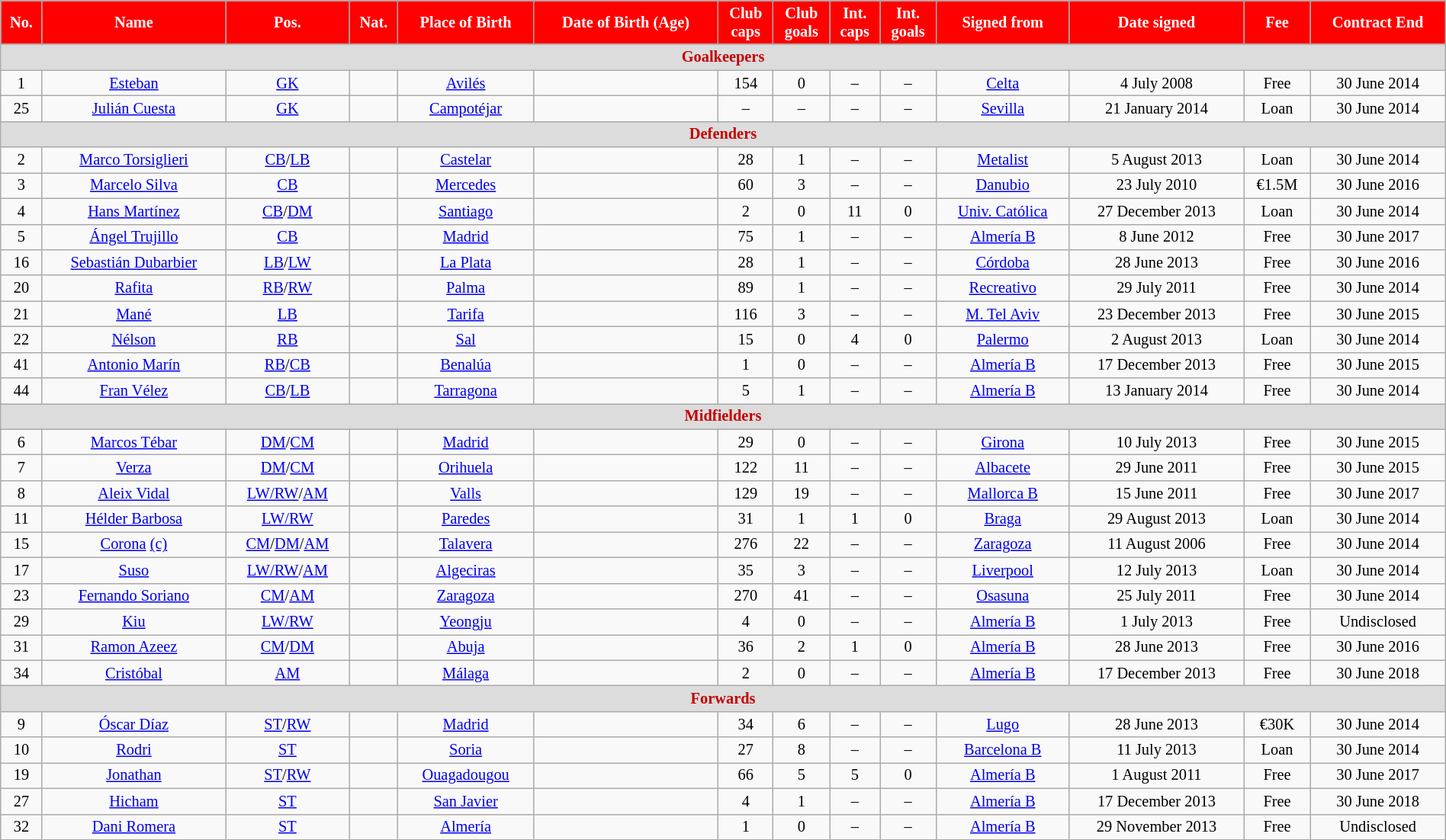<table class="wikitable" style="text-align:center; font-size:85%; width:100%;">
<tr>
<th style="background:#FF0000; color:#FFFFFF; text-align:center;">No.</th>
<th style="background:#FF0000; color:#FFFFFF; text-align:center;">Name</th>
<th style="background:#FF0000; color:#FFFFFF; text-align:center;">Pos.</th>
<th style="background:#FF0000; color:#FFFFFF; text-align:center;">Nat.</th>
<th style="background:#FF0000; color:#FFFFFF; text-align:center;">Place of Birth</th>
<th style="background:#FF0000; color:#FFFFFF; text-align:center;">Date of Birth (Age)</th>
<th style="background:#FF0000; color:#FFFFFF; text-align:center;">Club<br>caps</th>
<th style="background:#FF0000; color:#FFFFFF; text-align:center;">Club<br>goals</th>
<th style="background:#FF0000; color:#FFFFFF; text-align:center;">Int.<br>caps</th>
<th style="background:#FF0000; color:#FFFFFF; text-align:center;">Int.<br>goals</th>
<th style="background:#FF0000; color:#FFFFFF; text-align:center;">Signed from</th>
<th style="background:#FF0000; color:#FFFFFF; text-align:center;">Date signed</th>
<th style="background:#FF0000; color:#FFFFFF; text-align:center;">Fee</th>
<th style="background:#FF0000; color:#FFFFFF; text-align:center;">Contract End</th>
</tr>
<tr>
<th colspan="14" style="background:#dcdcdc; color:#C40000; text-align:center;">Goalkeepers</th>
</tr>
<tr>
<td>1</td>
<td><a href='#'>Esteban</a></td>
<td><a href='#'>GK</a></td>
<td> </td>
<td><a href='#'>Avilés</a></td>
<td></td>
<td>154</td>
<td>0</td>
<td>–</td>
<td>–</td>
<td><a href='#'>Celta</a></td>
<td>4 July 2008</td>
<td>Free</td>
<td>30 June 2014</td>
</tr>
<tr>
<td>25</td>
<td><a href='#'>Julián Cuesta</a></td>
<td><a href='#'>GK</a></td>
<td> </td>
<td><a href='#'>Campotéjar</a></td>
<td></td>
<td>–</td>
<td>–</td>
<td>–</td>
<td>–</td>
<td><a href='#'>Sevilla</a></td>
<td>21 January 2014</td>
<td>Loan</td>
<td>30 June 2014</td>
</tr>
<tr>
<th colspan="14" style="background:#dcdcdc; color:#C40000; text-align:center;">Defenders</th>
</tr>
<tr>
<td>2</td>
<td><a href='#'>Marco Torsiglieri</a></td>
<td><a href='#'>CB</a>/<a href='#'>LB</a></td>
<td></td>
<td><a href='#'>Castelar</a></td>
<td></td>
<td>28</td>
<td>1</td>
<td>–</td>
<td>–</td>
<td><a href='#'>Metalist</a> </td>
<td>5 August 2013</td>
<td>Loan</td>
<td>30 June 2014</td>
</tr>
<tr>
<td>3</td>
<td><a href='#'>Marcelo Silva</a></td>
<td><a href='#'>CB</a></td>
<td></td>
<td><a href='#'>Mercedes</a></td>
<td></td>
<td>60</td>
<td>3</td>
<td>–</td>
<td>–</td>
<td><a href='#'>Danubio</a> </td>
<td>23 July 2010</td>
<td>€1.5M</td>
<td>30 June 2016</td>
</tr>
<tr>
<td>4</td>
<td><a href='#'>Hans Martínez</a></td>
<td><a href='#'>CB</a>/<a href='#'>DM</a></td>
<td></td>
<td><a href='#'>Santiago</a></td>
<td></td>
<td>2</td>
<td>0</td>
<td>11</td>
<td>0</td>
<td><a href='#'>Univ. Católica</a> </td>
<td>27 December 2013</td>
<td>Loan</td>
<td>30 June 2014</td>
</tr>
<tr>
<td>5</td>
<td><a href='#'>Ángel Trujillo</a></td>
<td><a href='#'>CB</a></td>
<td> </td>
<td><a href='#'>Madrid</a></td>
<td></td>
<td>75</td>
<td>1</td>
<td>–</td>
<td>–</td>
<td><a href='#'>Almería B</a></td>
<td>8 June 2012</td>
<td>Free</td>
<td>30 June 2017<br></td>
</tr>
<tr>
<td>16</td>
<td><a href='#'>Sebastián Dubarbier</a></td>
<td><a href='#'>LB</a>/<a href='#'>LW</a></td>
<td></td>
<td><a href='#'>La Plata</a></td>
<td></td>
<td>28</td>
<td>1</td>
<td>–</td>
<td>–</td>
<td><a href='#'>Córdoba</a></td>
<td>28 June 2013</td>
<td>Free</td>
<td>30 June 2016</td>
</tr>
<tr>
<td>20</td>
<td><a href='#'>Rafita</a></td>
<td><a href='#'>RB</a>/<a href='#'>RW</a></td>
<td> </td>
<td><a href='#'>Palma</a></td>
<td></td>
<td>89</td>
<td>1</td>
<td>–</td>
<td>–</td>
<td><a href='#'>Recreativo</a></td>
<td>29 July 2011</td>
<td>Free</td>
<td>30 June 2014</td>
</tr>
<tr>
<td>21</td>
<td><a href='#'>Mané</a></td>
<td><a href='#'>LB</a></td>
<td> </td>
<td><a href='#'>Tarifa</a></td>
<td></td>
<td>116</td>
<td>3</td>
<td>–</td>
<td>–</td>
<td><a href='#'>M. Tel Aviv</a> </td>
<td>23 December 2013</td>
<td>Free</td>
<td>30 June 2015</td>
</tr>
<tr>
<td>22</td>
<td><a href='#'>Nélson</a></td>
<td><a href='#'>RB</a></td>
<td></td>
<td><a href='#'>Sal</a> </td>
<td></td>
<td>15</td>
<td>0</td>
<td>4</td>
<td>0</td>
<td><a href='#'>Palermo</a> </td>
<td>2 August 2013</td>
<td>Loan</td>
<td>30 June 2014</td>
</tr>
<tr>
<td>41</td>
<td><a href='#'>Antonio Marín</a></td>
<td><a href='#'>RB</a>/<a href='#'>CB</a></td>
<td> </td>
<td><a href='#'>Benalúa</a></td>
<td></td>
<td>1</td>
<td>0</td>
<td>–</td>
<td>–</td>
<td><a href='#'>Almería B</a></td>
<td>17 December 2013</td>
<td>Free</td>
<td>30 June 2015</td>
</tr>
<tr>
<td>44</td>
<td><a href='#'>Fran Vélez</a></td>
<td><a href='#'>CB</a>/<a href='#'>LB</a></td>
<td> </td>
<td><a href='#'>Tarragona</a></td>
<td></td>
<td>5</td>
<td>1</td>
<td>–</td>
<td>–</td>
<td><a href='#'>Almería B</a></td>
<td>13 January 2014</td>
<td>Free</td>
<td>30 June 2014</td>
</tr>
<tr>
<th colspan="14" style="background:#dcdcdc; color:#C40000; text-align:center;">Midfielders</th>
</tr>
<tr>
<td>6</td>
<td><a href='#'>Marcos Tébar</a></td>
<td><a href='#'>DM</a>/<a href='#'>CM</a></td>
<td> </td>
<td><a href='#'>Madrid</a></td>
<td></td>
<td>29</td>
<td>0</td>
<td>–</td>
<td>–</td>
<td><a href='#'>Girona</a></td>
<td>10 July 2013</td>
<td>Free</td>
<td>30 June 2015</td>
</tr>
<tr>
<td>7</td>
<td><a href='#'>Verza</a></td>
<td><a href='#'>DM</a>/<a href='#'>CM</a></td>
<td> </td>
<td><a href='#'>Orihuela</a></td>
<td></td>
<td>122</td>
<td>11</td>
<td>–</td>
<td>–</td>
<td><a href='#'>Albacete</a></td>
<td>29 June 2011</td>
<td>Free</td>
<td>30 June 2015</td>
</tr>
<tr>
<td>8</td>
<td><a href='#'>Aleix Vidal</a></td>
<td><a href='#'>LW/RW</a>/<a href='#'>AM</a></td>
<td> </td>
<td><a href='#'>Valls</a></td>
<td></td>
<td>129</td>
<td>19</td>
<td>–</td>
<td>–</td>
<td><a href='#'>Mallorca B</a></td>
<td>15 June 2011</td>
<td>Free</td>
<td>30 June 2017</td>
</tr>
<tr>
<td>11</td>
<td><a href='#'>Hélder Barbosa</a></td>
<td><a href='#'>LW/RW</a></td>
<td></td>
<td><a href='#'>Paredes</a></td>
<td></td>
<td>31</td>
<td>1</td>
<td>1</td>
<td>0</td>
<td><a href='#'>Braga</a> </td>
<td>29 August 2013</td>
<td>Loan</td>
<td>30 June 2014</td>
</tr>
<tr>
<td>15</td>
<td><a href='#'>Corona</a> <a href='#'>(c)</a></td>
<td><a href='#'>CM</a>/<a href='#'>DM</a>/<a href='#'>AM</a></td>
<td> </td>
<td><a href='#'>Talavera</a></td>
<td></td>
<td>276</td>
<td>22</td>
<td>–</td>
<td>–</td>
<td><a href='#'>Zaragoza</a></td>
<td>11 August 2006</td>
<td>Free</td>
<td>30 June 2014</td>
</tr>
<tr>
<td>17</td>
<td><a href='#'>Suso</a></td>
<td><a href='#'>LW/RW</a>/<a href='#'>AM</a></td>
<td> </td>
<td><a href='#'>Algeciras</a></td>
<td></td>
<td>35</td>
<td>3</td>
<td>–</td>
<td>–</td>
<td><a href='#'>Liverpool</a> </td>
<td>12 July 2013</td>
<td>Loan</td>
<td>30 June 2014</td>
</tr>
<tr>
<td>23</td>
<td><a href='#'>Fernando Soriano</a></td>
<td><a href='#'>CM</a>/<a href='#'>AM</a></td>
<td> </td>
<td><a href='#'>Zaragoza</a></td>
<td></td>
<td>270</td>
<td>41</td>
<td>–</td>
<td>–</td>
<td><a href='#'>Osasuna</a></td>
<td>25 July 2011</td>
<td>Free</td>
<td>30 June 2014</td>
</tr>
<tr>
<td>29</td>
<td><a href='#'>Kiu</a></td>
<td><a href='#'>LW/RW</a></td>
<td></td>
<td><a href='#'>Yeongju</a></td>
<td></td>
<td>4</td>
<td>0</td>
<td>–</td>
<td>–</td>
<td><a href='#'>Almería B</a></td>
<td>1 July 2013</td>
<td>Free</td>
<td>Undisclosed</td>
</tr>
<tr>
<td>31</td>
<td><a href='#'>Ramon Azeez</a></td>
<td><a href='#'>CM</a>/<a href='#'>DM</a></td>
<td></td>
<td><a href='#'>Abuja</a></td>
<td></td>
<td>36</td>
<td>2</td>
<td>1</td>
<td>0</td>
<td><a href='#'>Almería B</a></td>
<td>28 June 2013</td>
<td>Free</td>
<td>30 June 2016</td>
</tr>
<tr>
<td>34</td>
<td><a href='#'>Cristóbal</a></td>
<td><a href='#'>AM</a></td>
<td> </td>
<td><a href='#'>Málaga</a></td>
<td></td>
<td>2</td>
<td>0</td>
<td>–</td>
<td>–</td>
<td><a href='#'>Almería B</a></td>
<td>17 December 2013</td>
<td>Free</td>
<td>30 June 2018</td>
</tr>
<tr>
<th colspan="14" style="background:#dcdcdc; color:#C40000; text-align=center;">Forwards</th>
</tr>
<tr>
<td>9</td>
<td><a href='#'>Óscar Díaz</a></td>
<td><a href='#'>ST</a>/<a href='#'>RW</a></td>
<td> </td>
<td><a href='#'>Madrid</a></td>
<td></td>
<td>34</td>
<td>6</td>
<td>–</td>
<td>–</td>
<td><a href='#'>Lugo</a></td>
<td>28 June 2013</td>
<td>€30K</td>
<td>30 June 2014</td>
</tr>
<tr>
<td>10</td>
<td><a href='#'>Rodri</a></td>
<td><a href='#'>ST</a></td>
<td> </td>
<td><a href='#'>Soria</a></td>
<td></td>
<td>27</td>
<td>8</td>
<td>–</td>
<td>–</td>
<td><a href='#'>Barcelona B</a></td>
<td>11 July 2013</td>
<td>Loan</td>
<td>30 June 2014</td>
</tr>
<tr>
<td>19</td>
<td><a href='#'>Jonathan</a></td>
<td><a href='#'>ST</a>/<a href='#'>RW</a></td>
<td></td>
<td><a href='#'>Ouagadougou</a></td>
<td></td>
<td>66</td>
<td>5</td>
<td>5</td>
<td>0</td>
<td><a href='#'>Almería B</a></td>
<td>1 August 2011</td>
<td>Free</td>
<td>30 June 2017</td>
</tr>
<tr>
<td>27</td>
<td><a href='#'>Hicham</a></td>
<td><a href='#'>ST</a></td>
<td></td>
<td><a href='#'>San Javier</a> </td>
<td></td>
<td>4</td>
<td>1</td>
<td>–</td>
<td>–</td>
<td><a href='#'>Almería B</a></td>
<td>17 December 2013</td>
<td>Free</td>
<td>30 June 2018</td>
</tr>
<tr>
<td>32</td>
<td><a href='#'>Dani Romera</a></td>
<td><a href='#'>ST</a></td>
<td> </td>
<td><a href='#'>Almería</a></td>
<td></td>
<td>1</td>
<td>0</td>
<td>–</td>
<td>–</td>
<td><a href='#'>Almería B</a></td>
<td>29 November 2013</td>
<td>Free</td>
<td>Undisclosed</td>
</tr>
</table>
